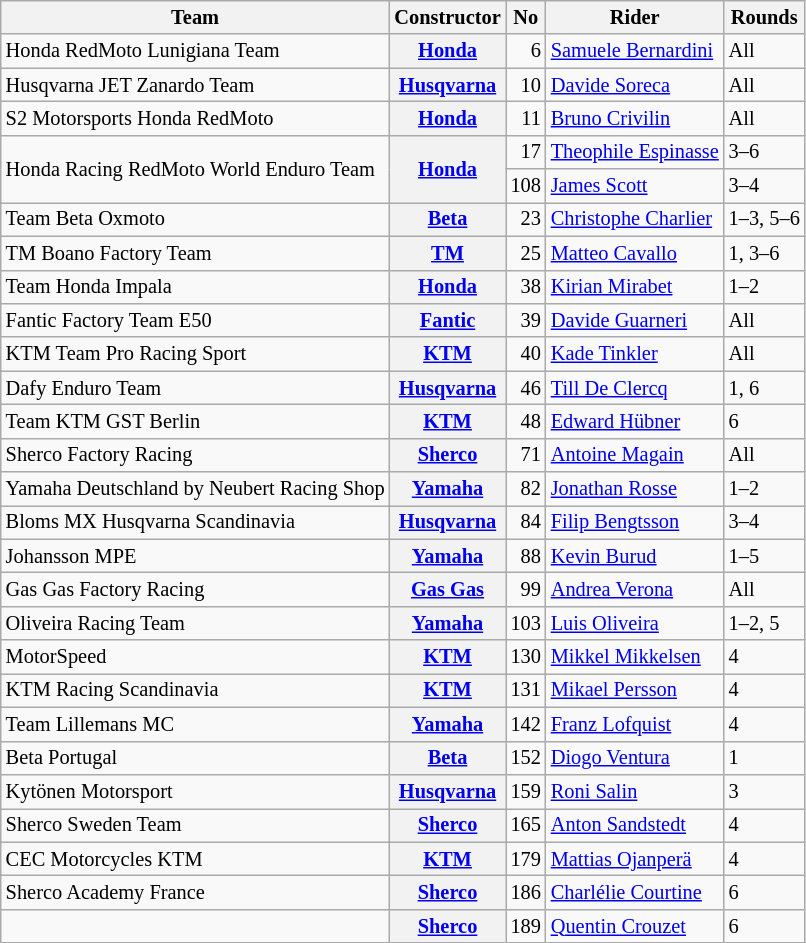<table class="wikitable" style="font-size: 85%;">
<tr>
<th>Team</th>
<th>Constructor</th>
<th>No</th>
<th>Rider</th>
<th>Rounds</th>
</tr>
<tr>
<td>Honda RedMoto Lunigiana Team</td>
<th><a href='#'>Honda</a></th>
<td align="right">6</td>
<td> <a href='#'>Samuele Bernardini</a></td>
<td>All</td>
</tr>
<tr>
<td>Husqvarna JET Zanardo Team</td>
<th><a href='#'>Husqvarna</a></th>
<td align="right">10</td>
<td> <a href='#'>Davide Soreca</a></td>
<td>All</td>
</tr>
<tr>
<td>S2 Motorsports Honda RedMoto</td>
<th><a href='#'>Honda</a></th>
<td align="right">11</td>
<td> <a href='#'>Bruno Crivilin</a></td>
<td>All</td>
</tr>
<tr>
<td rowspan=2>Honda Racing RedMoto World Enduro Team</td>
<th rowspan=2><a href='#'>Honda</a></th>
<td align="right">17</td>
<td> <a href='#'>Theophile Espinasse</a></td>
<td>3–6</td>
</tr>
<tr>
<td align="right">108</td>
<td> <a href='#'>James Scott</a></td>
<td>3–4</td>
</tr>
<tr>
<td>Team Beta Oxmoto</td>
<th><a href='#'>Beta</a></th>
<td align="right">23</td>
<td> <a href='#'>Christophe Charlier</a></td>
<td>1–3, 5–6</td>
</tr>
<tr>
<td>TM Boano Factory Team</td>
<th><a href='#'>TM</a></th>
<td align="right">25</td>
<td> <a href='#'>Matteo Cavallo</a></td>
<td>1, 3–6</td>
</tr>
<tr>
<td>Team Honda Impala</td>
<th><a href='#'>Honda</a></th>
<td align="right">38</td>
<td> <a href='#'>Kirian Mirabet</a></td>
<td>1–2</td>
</tr>
<tr>
<td>Fantic Factory Team E50</td>
<th><a href='#'>Fantic</a></th>
<td align="right">39</td>
<td> <a href='#'>Davide Guarneri</a></td>
<td>All</td>
</tr>
<tr>
<td>KTM Team Pro Racing Sport</td>
<th><a href='#'>KTM</a></th>
<td align="right">40</td>
<td> <a href='#'>Kade Tinkler</a></td>
<td>All</td>
</tr>
<tr>
<td>Dafy Enduro Team</td>
<th><a href='#'>Husqvarna</a></th>
<td align="right">46</td>
<td> <a href='#'>Till De Clercq</a></td>
<td>1, 6</td>
</tr>
<tr>
<td>Team KTM GST Berlin</td>
<th><a href='#'>KTM</a></th>
<td align="right">48</td>
<td> <a href='#'>Edward Hübner</a></td>
<td>6</td>
</tr>
<tr>
<td>Sherco Factory Racing</td>
<th><a href='#'>Sherco</a></th>
<td align="right">71</td>
<td> <a href='#'>Antoine Magain</a></td>
<td>All</td>
</tr>
<tr>
<td>Yamaha Deutschland by Neubert Racing Shop</td>
<th><a href='#'>Yamaha</a></th>
<td align="right">82</td>
<td> <a href='#'>Jonathan Rosse</a></td>
<td>1–2</td>
</tr>
<tr>
<td>Bloms MX Husqvarna Scandinavia</td>
<th><a href='#'>Husqvarna</a></th>
<td align="right">84</td>
<td> <a href='#'>Filip Bengtsson</a></td>
<td>3–4</td>
</tr>
<tr>
<td>Johansson MPE</td>
<th><a href='#'>Yamaha</a></th>
<td align="right">88</td>
<td> <a href='#'>Kevin Burud</a></td>
<td>1–5</td>
</tr>
<tr>
<td>Gas Gas Factory Racing</td>
<th><a href='#'>Gas Gas</a></th>
<td align="right">99</td>
<td> <a href='#'>Andrea Verona</a></td>
<td>All</td>
</tr>
<tr>
<td>Oliveira Racing Team</td>
<th><a href='#'>Yamaha</a></th>
<td align="right">103</td>
<td> <a href='#'>Luis Oliveira</a></td>
<td>1–2, 5</td>
</tr>
<tr>
<td>MotorSpeed</td>
<th><a href='#'>KTM</a></th>
<td align="right">130</td>
<td> <a href='#'>Mikkel Mikkelsen</a></td>
<td>4</td>
</tr>
<tr>
<td>KTM Racing Scandinavia</td>
<th><a href='#'>KTM</a></th>
<td align="right">131</td>
<td> <a href='#'>Mikael Persson</a></td>
<td>4</td>
</tr>
<tr>
<td>Team Lillemans MC</td>
<th><a href='#'>Yamaha</a></th>
<td align="right">142</td>
<td> <a href='#'>Franz Lofquist</a></td>
<td>4</td>
</tr>
<tr>
<td>Beta Portugal</td>
<th><a href='#'>Beta</a></th>
<td align="right">152</td>
<td> <a href='#'>Diogo Ventura</a></td>
<td>1</td>
</tr>
<tr>
<td>Kytönen Motorsport</td>
<th><a href='#'>Husqvarna</a></th>
<td align="right">159</td>
<td> <a href='#'>Roni Salin</a></td>
<td>3</td>
</tr>
<tr>
<td>Sherco Sweden Team</td>
<th><a href='#'>Sherco</a></th>
<td align="right">165</td>
<td> <a href='#'>Anton Sandstedt</a></td>
<td>4</td>
</tr>
<tr>
<td>CEC Motorcycles KTM</td>
<th><a href='#'>KTM</a></th>
<td align="right">179</td>
<td> <a href='#'>Mattias Ojanperä</a></td>
<td>4</td>
</tr>
<tr>
<td>Sherco Academy France</td>
<th><a href='#'>Sherco</a></th>
<td align="right">186</td>
<td> <a href='#'>Charlélie Courtine</a></td>
<td>6</td>
</tr>
<tr>
<td></td>
<th><a href='#'>Sherco</a></th>
<td align="right">189</td>
<td> <a href='#'>Quentin Crouzet</a></td>
<td>6</td>
</tr>
<tr>
</tr>
</table>
